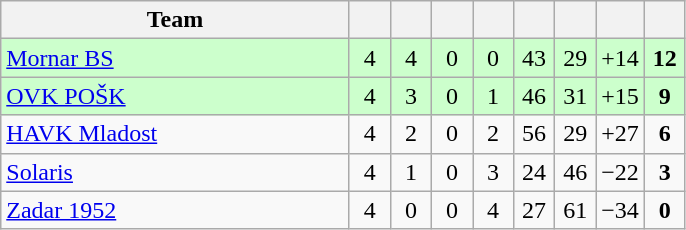<table class="wikitable" style="text-align:center;">
<tr>
<th width=225>Team</th>
<th width=20></th>
<th width=20></th>
<th width=20></th>
<th width=20></th>
<th width=20></th>
<th width=20></th>
<th width=20></th>
<th width=20></th>
</tr>
<tr style="background:#cfc;">
<td align="left"> <a href='#'>Mornar BS</a></td>
<td>4</td>
<td>4</td>
<td>0</td>
<td>0</td>
<td>43</td>
<td>29</td>
<td>+14</td>
<td><strong>12</strong></td>
</tr>
<tr style="background:#cfc;">
<td align="left"> <a href='#'>OVK POŠK</a></td>
<td>4</td>
<td>3</td>
<td>0</td>
<td>1</td>
<td>46</td>
<td>31</td>
<td>+15</td>
<td><strong>9</strong></td>
</tr>
<tr>
<td align="left"> <a href='#'>HAVK Mladost</a></td>
<td>4</td>
<td>2</td>
<td>0</td>
<td>2</td>
<td>56</td>
<td>29</td>
<td>+27</td>
<td><strong>6</strong></td>
</tr>
<tr>
<td align="left"> <a href='#'>Solaris</a></td>
<td>4</td>
<td>1</td>
<td>0</td>
<td>3</td>
<td>24</td>
<td>46</td>
<td>−22</td>
<td><strong>3</strong></td>
</tr>
<tr>
<td align="left"> <a href='#'>Zadar 1952</a></td>
<td>4</td>
<td>0</td>
<td>0</td>
<td>4</td>
<td>27</td>
<td>61</td>
<td>−34</td>
<td><strong>0</strong></td>
</tr>
</table>
